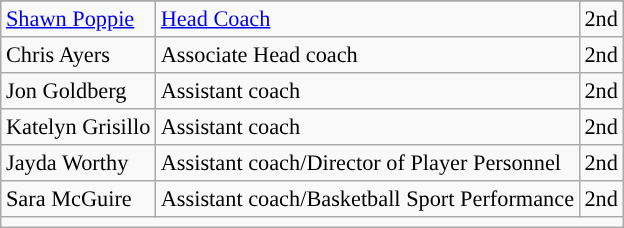<table class="wikitable" style="font-size:93%;">
<tr>
</tr>
<tr>
</tr>
<tr>
<td><a href='#'>Shawn Poppie</a></td>
<td><a href='#'>Head Coach</a></td>
<td align=center>2nd</td>
</tr>
<tr>
<td>Chris Ayers</td>
<td>Associate Head coach</td>
<td align=center>2nd</td>
</tr>
<tr>
<td>Jon Goldberg</td>
<td>Assistant coach</td>
<td align=center>2nd</td>
</tr>
<tr>
<td>Katelyn Grisillo</td>
<td>Assistant coach</td>
<td align=center>2nd</td>
</tr>
<tr>
<td>Jayda Worthy</td>
<td>Assistant coach/Director of Player Personnel</td>
<td align=center>2nd</td>
</tr>
<tr>
<td>Sara McGuire</td>
<td>Assistant coach/Basketball Sport Performance</td>
<td align=center>2nd</td>
</tr>
<tr>
<td colspan=4></td>
</tr>
</table>
